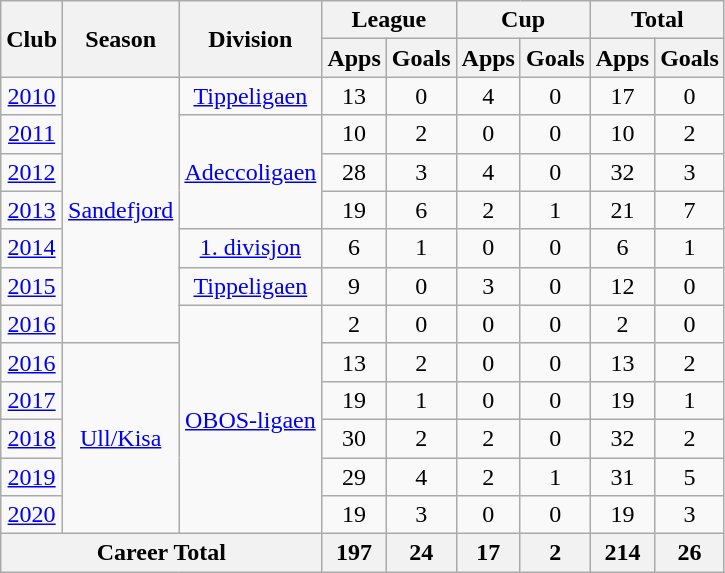<table class="wikitable" style="text-align: center;">
<tr>
<th rowspan="2">Club</th>
<th rowspan="2">Season</th>
<th rowspan="2">Division</th>
<th colspan="2">League</th>
<th colspan="2">Cup</th>
<th colspan="2">Total</th>
</tr>
<tr>
<th>Apps</th>
<th>Goals</th>
<th>Apps</th>
<th>Goals</th>
<th>Apps</th>
<th>Goals</th>
</tr>
<tr>
<td><a href='#'>2010</a></td>
<td rowspan="7" valign="center"><a href='#'>Sandefjord</a></td>
<td><a href='#'>Tippeligaen</a></td>
<td>13</td>
<td>0</td>
<td>4</td>
<td>0</td>
<td>17</td>
<td>0</td>
</tr>
<tr>
<td><a href='#'>2011</a></td>
<td rowspan="3" valign="center"><a href='#'>Adeccoligaen</a></td>
<td>10</td>
<td>2</td>
<td>0</td>
<td>0</td>
<td>10</td>
<td>2</td>
</tr>
<tr>
<td><a href='#'>2012</a></td>
<td>28</td>
<td>3</td>
<td>4</td>
<td>0</td>
<td>32</td>
<td>3</td>
</tr>
<tr>
<td><a href='#'>2013</a></td>
<td>19</td>
<td>6</td>
<td>2</td>
<td>1</td>
<td>21</td>
<td>7</td>
</tr>
<tr>
<td><a href='#'>2014</a></td>
<td rowspan="1" valign="center"><a href='#'>1. divisjon</a></td>
<td>6</td>
<td>1</td>
<td>0</td>
<td>0</td>
<td>6</td>
<td>1</td>
</tr>
<tr>
<td><a href='#'>2015</a></td>
<td rowspan="1" valign="center"><a href='#'>Tippeligaen</a></td>
<td>9</td>
<td>0</td>
<td>3</td>
<td>0</td>
<td>12</td>
<td>0</td>
</tr>
<tr>
<td><a href='#'>2016</a></td>
<td rowspan="6" valign="center"><a href='#'>OBOS-ligaen</a></td>
<td>2</td>
<td>0</td>
<td>0</td>
<td>0</td>
<td>2</td>
<td>0</td>
</tr>
<tr>
<td><a href='#'>2016</a></td>
<td rowspan="5" valign="center"><a href='#'>Ull/Kisa</a></td>
<td>13</td>
<td>2</td>
<td>0</td>
<td>0</td>
<td>13</td>
<td>2</td>
</tr>
<tr>
<td><a href='#'>2017</a></td>
<td>19</td>
<td>1</td>
<td>0</td>
<td>0</td>
<td>19</td>
<td>1</td>
</tr>
<tr>
<td><a href='#'>2018</a></td>
<td>30</td>
<td>2</td>
<td>2</td>
<td>0</td>
<td>32</td>
<td>2</td>
</tr>
<tr>
<td><a href='#'>2019</a></td>
<td>29</td>
<td>4</td>
<td>2</td>
<td>1</td>
<td>31</td>
<td>5</td>
</tr>
<tr>
<td><a href='#'>2020</a></td>
<td>19</td>
<td>3</td>
<td>0</td>
<td>0</td>
<td>19</td>
<td>3</td>
</tr>
<tr>
<th colspan="3">Career Total</th>
<th>197</th>
<th>24</th>
<th>17</th>
<th>2</th>
<th>214</th>
<th>26</th>
</tr>
</table>
